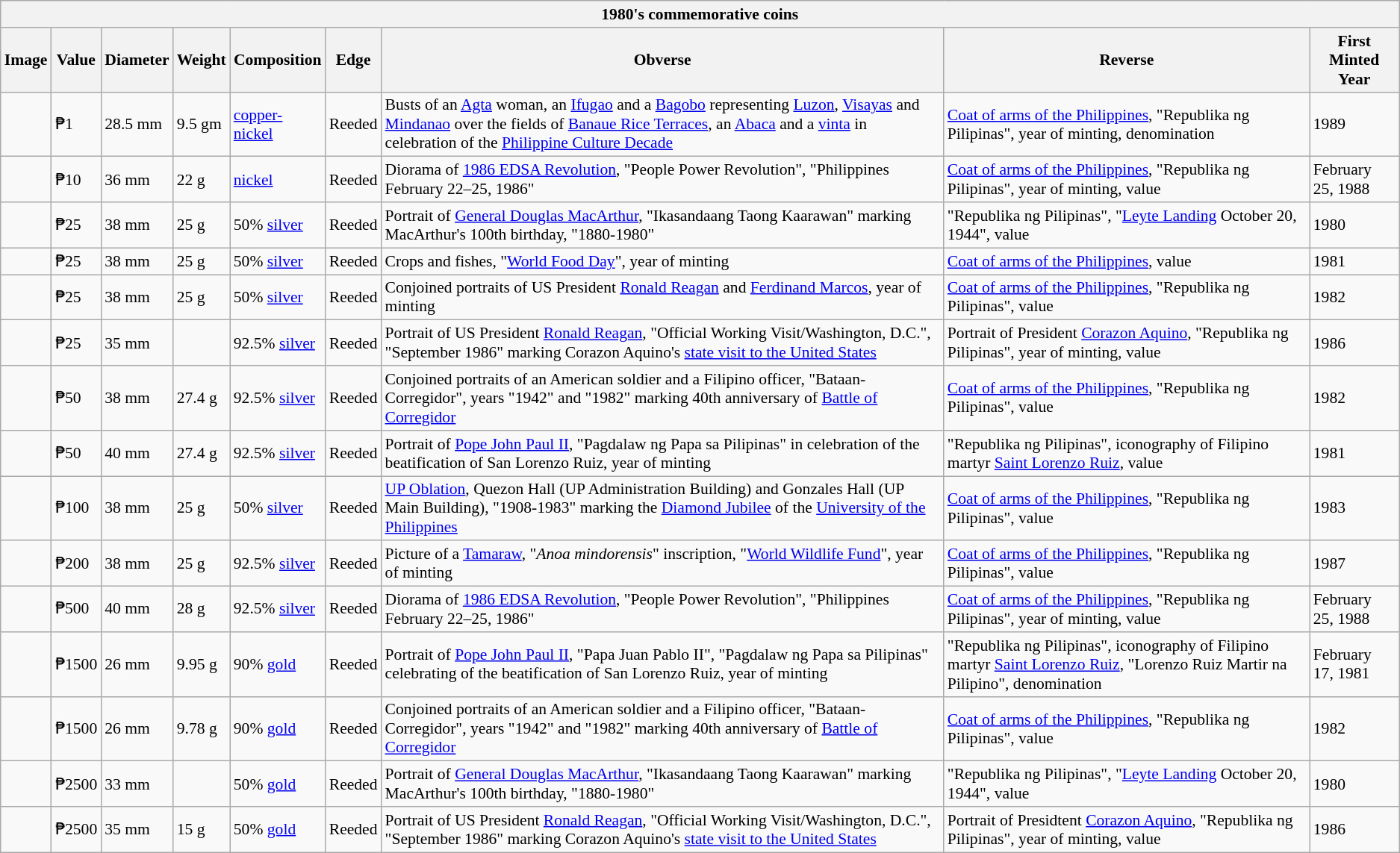<table class="wikitable" style="font-size: 90%">
<tr>
<th colspan="9"><strong>1980's commemorative coins</strong></th>
</tr>
<tr>
<th>Image</th>
<th>Value</th>
<th>Diameter</th>
<th>Weight</th>
<th>Composition</th>
<th>Edge</th>
<th>Obverse</th>
<th>Reverse</th>
<th>First Minted Year</th>
</tr>
<tr>
<td></td>
<td>₱1</td>
<td>28.5 mm</td>
<td>9.5 gm</td>
<td><a href='#'>copper-nickel</a></td>
<td>Reeded</td>
<td>Busts of an <a href='#'>Agta</a> woman, an <a href='#'>Ifugao</a> and a <a href='#'>Bagobo</a> representing <a href='#'>Luzon</a>, <a href='#'>Visayas</a> and <a href='#'>Mindanao</a> over the fields of <a href='#'>Banaue Rice Terraces</a>, an <a href='#'>Abaca</a> and a <a href='#'>vinta</a> in celebration of the <a href='#'>Philippine Culture Decade</a></td>
<td><a href='#'>Coat of arms of the Philippines</a>, "Republika ng Pilipinas", year of minting, denomination</td>
<td>1989</td>
</tr>
<tr>
<td></td>
<td>₱10</td>
<td>36 mm</td>
<td>22 g</td>
<td><a href='#'>nickel</a></td>
<td>Reeded</td>
<td>Diorama of <a href='#'>1986 EDSA Revolution</a>, "People Power Revolution", "Philippines February 22–25, 1986"</td>
<td><a href='#'>Coat of arms of the Philippines</a>, "Republika ng Pilipinas", year of minting, value</td>
<td>February 25, 1988</td>
</tr>
<tr>
<td></td>
<td>₱25</td>
<td>38 mm</td>
<td>25 g</td>
<td>50% <a href='#'>silver</a></td>
<td>Reeded</td>
<td>Portrait of <a href='#'>General Douglas MacArthur</a>, "Ikasandaang Taong Kaarawan" marking MacArthur's 100th birthday, "1880-1980"</td>
<td>"Republika ng Pilipinas", "<a href='#'>Leyte Landing</a> October 20, 1944", value</td>
<td>1980</td>
</tr>
<tr>
<td></td>
<td>₱25</td>
<td>38 mm</td>
<td>25 g</td>
<td>50% <a href='#'>silver</a></td>
<td>Reeded</td>
<td>Crops and fishes, "<a href='#'>World Food Day</a>", year of minting</td>
<td><a href='#'>Coat of arms of the Philippines</a>, value</td>
<td>1981</td>
</tr>
<tr>
<td></td>
<td>₱25</td>
<td>38 mm</td>
<td>25 g</td>
<td>50% <a href='#'>silver</a></td>
<td>Reeded</td>
<td>Conjoined portraits of US President <a href='#'>Ronald Reagan</a> and <a href='#'>Ferdinand Marcos</a>, year of minting</td>
<td><a href='#'>Coat of arms of the Philippines</a>, "Republika ng Pilipinas", value</td>
<td>1982</td>
</tr>
<tr>
<td></td>
<td>₱25</td>
<td>35 mm</td>
<td></td>
<td>92.5% <a href='#'>silver</a></td>
<td>Reeded</td>
<td>Portrait of US President <a href='#'>Ronald Reagan</a>, "Official Working Visit/Washington, D.C.", "September 1986" marking Corazon Aquino's <a href='#'>state visit to the United States</a></td>
<td>Portrait of President <a href='#'>Corazon Aquino</a>, "Republika ng Pilipinas", year of minting, value</td>
<td>1986</td>
</tr>
<tr>
<td></td>
<td>₱50</td>
<td>38 mm</td>
<td>27.4 g</td>
<td>92.5% <a href='#'>silver</a></td>
<td>Reeded</td>
<td>Conjoined portraits of an American soldier and a Filipino officer, "Bataan-Corregidor", years "1942" and "1982" marking 40th anniversary of <a href='#'>Battle of Corregidor</a></td>
<td><a href='#'>Coat of arms of the Philippines</a>, "Republika ng Pilipinas", value</td>
<td>1982</td>
</tr>
<tr>
<td></td>
<td>₱50</td>
<td>40 mm</td>
<td>27.4 g</td>
<td>92.5% <a href='#'>silver</a></td>
<td>Reeded</td>
<td>Portrait of <a href='#'>Pope John Paul II</a>, "Pagdalaw ng Papa sa Pilipinas" in celebration of the beatification of San Lorenzo Ruiz, year of minting</td>
<td>"Republika ng Pilipinas", iconography of Filipino martyr <a href='#'>Saint Lorenzo Ruiz</a>, value</td>
<td>1981</td>
</tr>
<tr>
<td></td>
<td>₱100</td>
<td>38 mm</td>
<td>25 g</td>
<td>50% <a href='#'>silver</a></td>
<td>Reeded</td>
<td><a href='#'>UP Oblation</a>, Quezon Hall (UP Administration Building) and Gonzales Hall (UP Main Building), "1908-1983" marking the <a href='#'>Diamond Jubilee</a> of the <a href='#'>University of the Philippines</a></td>
<td><a href='#'>Coat of arms of the Philippines</a>, "Republika ng Pilipinas", value</td>
<td>1983</td>
</tr>
<tr>
<td></td>
<td>₱200</td>
<td>38 mm</td>
<td>25 g</td>
<td>92.5% <a href='#'>silver</a></td>
<td>Reeded</td>
<td>Picture of a <a href='#'>Tamaraw</a>, "<em>Anoa mindorensis</em>" inscription, "<a href='#'>World Wildlife Fund</a>", year of minting</td>
<td><a href='#'>Coat of arms of the Philippines</a>, "Republika ng Pilipinas", value</td>
<td>1987</td>
</tr>
<tr>
<td></td>
<td>₱500</td>
<td>40 mm</td>
<td>28 g</td>
<td>92.5% <a href='#'>silver</a></td>
<td>Reeded</td>
<td>Diorama of <a href='#'>1986 EDSA Revolution</a>, "People Power Revolution", "Philippines February 22–25, 1986"</td>
<td><a href='#'>Coat of arms of the Philippines</a>, "Republika ng Pilipinas", year of minting, value</td>
<td>February 25, 1988</td>
</tr>
<tr>
<td></td>
<td>₱1500</td>
<td>26 mm</td>
<td>9.95 g</td>
<td>90% <a href='#'>gold</a></td>
<td>Reeded</td>
<td>Portrait of <a href='#'>Pope John Paul II</a>, "Papa Juan Pablo II", "Pagdalaw ng Papa sa Pilipinas" celebrating of the beatification of San Lorenzo Ruiz, year of minting</td>
<td>"Republika ng Pilipinas", iconography of Filipino martyr <a href='#'>Saint Lorenzo Ruiz</a>, "Lorenzo Ruiz Martir na Pilipino", denomination</td>
<td>February 17, 1981</td>
</tr>
<tr>
<td></td>
<td>₱1500</td>
<td>26 mm</td>
<td>9.78 g</td>
<td>90% <a href='#'>gold</a></td>
<td>Reeded</td>
<td>Conjoined portraits of an American soldier and a Filipino officer, "Bataan-Corregidor", years "1942" and "1982" marking 40th anniversary of <a href='#'>Battle of Corregidor</a></td>
<td><a href='#'>Coat of arms of the Philippines</a>, "Republika ng Pilipinas", value</td>
<td>1982</td>
</tr>
<tr>
<td></td>
<td>₱2500</td>
<td>33 mm</td>
<td></td>
<td>50% <a href='#'>gold</a></td>
<td>Reeded</td>
<td>Portrait of <a href='#'>General Douglas MacArthur</a>, "Ikasandaang Taong Kaarawan" marking MacArthur's 100th birthday, "1880-1980"</td>
<td>"Republika ng Pilipinas", "<a href='#'>Leyte Landing</a> October 20, 1944", value</td>
<td>1980</td>
</tr>
<tr>
<td></td>
<td>₱2500</td>
<td>35 mm</td>
<td>15 g</td>
<td>50% <a href='#'>gold</a></td>
<td>Reeded</td>
<td>Portrait of US President <a href='#'>Ronald Reagan</a>, "Official Working Visit/Washington, D.C.", "September 1986" marking Corazon Aquino's <a href='#'>state visit to the United States</a></td>
<td>Portrait of Presidtent <a href='#'>Corazon Aquino</a>, "Republika ng Pilipinas", year of minting, value</td>
<td>1986</td>
</tr>
</table>
